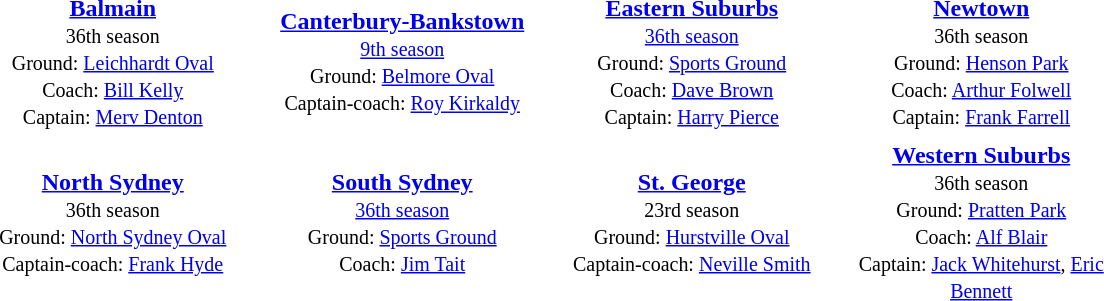<table align="center" class="toccolours" style="text-valign: center;" cellpadding=3 cellspacing=2>
<tr>
<th width=185></th>
<th width=185></th>
<th width=185></th>
<th width=185></th>
</tr>
<tr>
<td align="center"><strong><a href='#'>Balmain</a></strong><br><small>36th season<br>Ground: <a href='#'>Leichhardt Oval</a><br>
Coach: <a href='#'>Bill Kelly</a><br>Captain: <a href='#'>Merv Denton</a></small></td>
<td align="center"><strong><a href='#'>Canterbury-Bankstown</a></strong><br><small><a href='#'>9th season</a><br>Ground: <a href='#'>Belmore Oval</a><br>
Captain-coach: <a href='#'>Roy Kirkaldy</a></small></td>
<td align="center"><strong><a href='#'>Eastern Suburbs</a></strong><br><small><a href='#'>36th season</a><br>Ground: <a href='#'>Sports Ground</a><br>
Coach: <a href='#'>Dave Brown</a><br>Captain: <a href='#'>Harry Pierce</a></small></td>
<td align="center"><strong><a href='#'>Newtown</a></strong><br><small>36th season<br>Ground: <a href='#'>Henson Park</a><br>
Coach: <a href='#'>Arthur Folwell</a><br>Captain: <a href='#'>Frank Farrell</a></small></td>
</tr>
<tr>
<td align="center"><strong><a href='#'>North Sydney</a></strong><br><small>36th season<br>Ground: <a href='#'>North Sydney Oval</a><br>
Captain-coach: <a href='#'>Frank Hyde</a></small></td>
<td align="center"><strong><a href='#'>South Sydney</a></strong><br><small><a href='#'>36th season</a><br>Ground: <a href='#'>Sports Ground</a><br>
Coach: <a href='#'>Jim Tait</a></small></td>
<td align="center"><strong><a href='#'>St. George</a></strong><br><small>23rd season<br>Ground: <a href='#'>Hurstville Oval</a> <br>
Captain-coach: <a href='#'>Neville Smith</a></small></td>
<td align="center"><strong><a href='#'>Western Suburbs</a></strong><br><small>36th season<br>Ground: <a href='#'>Pratten Park</a><br>
Coach: <a href='#'>Alf Blair</a><br>Captain: <a href='#'>Jack Whitehurst</a>, <a href='#'>Eric Bennett</a></small></td>
</tr>
</table>
